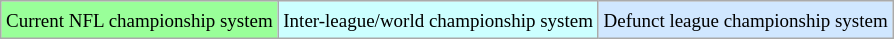<table class="wikitable" style="font-size: 95%;">
<tr>
<td style="background:#9f9;"><small>Current NFL championship system</small></td>
<td style="background:#cff;"><small>Inter-league/world championship system</small></td>
<td style="background:#d0e7ff;"><small>Defunct league championship system</small></td>
</tr>
</table>
